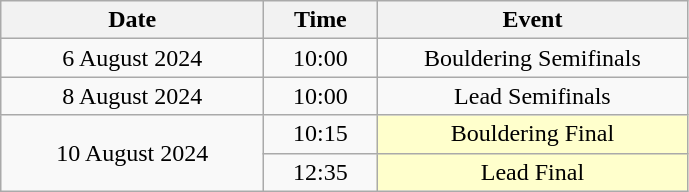<table class = "wikitable" style="text-align:center;">
<tr>
<th width=168>Date</th>
<th width=68>Time</th>
<th width=200>Event</th>
</tr>
<tr>
<td>6 August 2024</td>
<td>10:00</td>
<td>Bouldering Semifinals</td>
</tr>
<tr>
<td>8 August 2024</td>
<td>10:00</td>
<td>Lead Semifinals</td>
</tr>
<tr>
<td rowspan=2>10 August 2024</td>
<td>10:15</td>
<td bgcolor=ffffcc>Bouldering Final</td>
</tr>
<tr>
<td>12:35</td>
<td bgcolor=ffffcc>Lead Final</td>
</tr>
</table>
